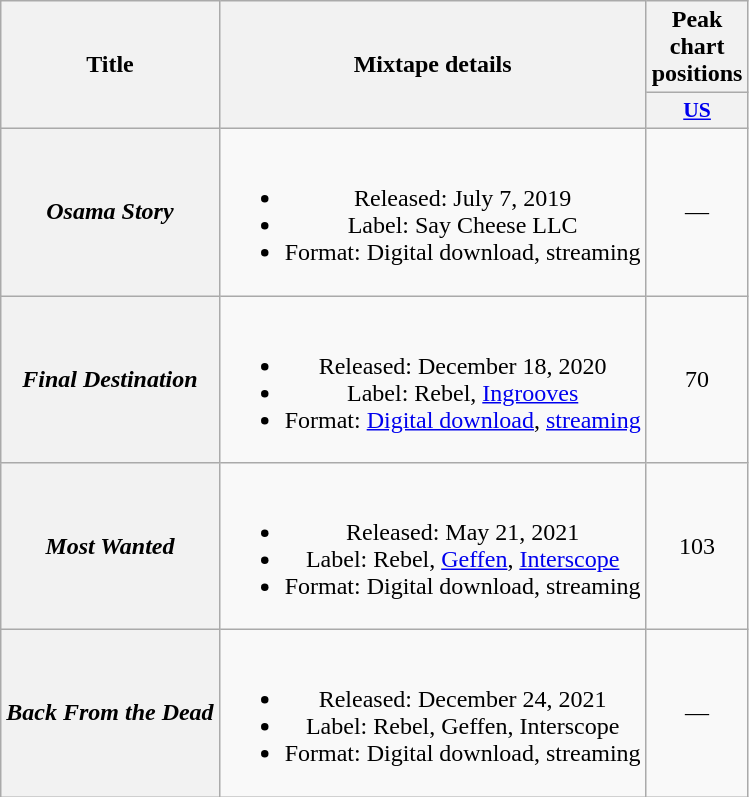<table class="wikitable plainrowheaders" style="text-align:center;">
<tr>
<th rowspan="2">Title</th>
<th rowspan="2">Mixtape details</th>
<th>Peak chart positions</th>
</tr>
<tr>
<th scope="col" style="width:3.5em;font-size:90%;"><a href='#'>US</a></th>
</tr>
<tr>
<th scope="row"><em>Osama Story</em></th>
<td><br><ul><li>Released: July 7, 2019</li><li>Label: Say Cheese LLC</li><li>Format: Digital download, streaming</li></ul></td>
<td>—</td>
</tr>
<tr>
<th scope="row"><em>Final Destination</em></th>
<td><br><ul><li>Released: December 18, 2020</li><li>Label: Rebel, <a href='#'>Ingrooves</a></li><li>Format: <a href='#'>Digital download</a>, <a href='#'>streaming</a></li></ul></td>
<td>70<br></td>
</tr>
<tr>
<th scope="row"><em>Most Wanted</em></th>
<td><br><ul><li>Released: May 21, 2021</li><li>Label: Rebel, <a href='#'>Geffen</a>, <a href='#'>Interscope</a></li><li>Format: Digital download, streaming</li></ul></td>
<td>103<br></td>
</tr>
<tr>
<th scope="row"><em>Back From the Dead</em></th>
<td><br><ul><li>Released: December 24, 2021</li><li>Label: Rebel, Geffen, Interscope</li><li>Format: Digital download, streaming</li></ul></td>
<td>—</td>
</tr>
</table>
